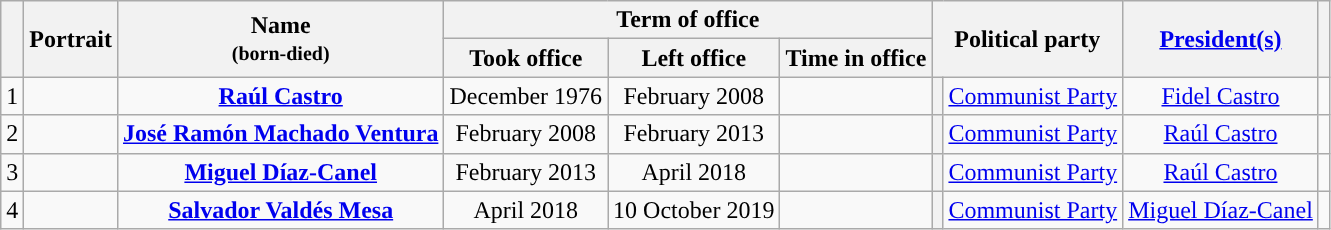<table class="wikitable" style="text-align:center;">
<tr>
<th rowspan=2></th>
<th rowspan=2>Portrait</th>
<th rowspan=2>Name<br><small>(born-died)</small></th>
<th colspan=3>Term of office</th>
<th colspan=2 rowspan=2>Political party</th>
<th rowspan=2><a href='#'>President(s)</a></th>
<th rowspan=2></th>
</tr>
<tr>
<th>Took office</th>
<th>Left office</th>
<th>Time in office</th>
</tr>
<tr>
<td>1</td>
<td></td>
<td><strong><a href='#'>Raúl Castro</a></strong><br></td>
<td>December 1976</td>
<td>February 2008</td>
<td></td>
<th style="background:"></th>
<td><a href='#'>Communist Party</a></td>
<td><a href='#'>Fidel Castro</a></td>
<td></td>
</tr>
<tr>
<td>2</td>
<td></td>
<td><strong><a href='#'>José Ramón Machado Ventura</a></strong><br></td>
<td>February 2008</td>
<td>February 2013</td>
<td></td>
<th style="background:"></th>
<td><a href='#'>Communist Party</a></td>
<td><a href='#'>Raúl Castro</a></td>
<td></td>
</tr>
<tr>
<td>3</td>
<td></td>
<td><strong><a href='#'>Miguel Díaz-Canel</a></strong><br></td>
<td>February 2013</td>
<td>April 2018</td>
<td></td>
<th style="background:"></th>
<td><a href='#'>Communist Party</a></td>
<td><a href='#'>Raúl Castro</a></td>
<td></td>
</tr>
<tr>
<td>4</td>
<td></td>
<td><strong><a href='#'>Salvador Valdés Mesa</a></strong><br></td>
<td>April 2018</td>
<td>10 October 2019</td>
<td></td>
<th style="background:"></th>
<td><a href='#'>Communist Party</a></td>
<td><a href='#'>Miguel Díaz-Canel</a></td>
<td></td>
</tr>
</table>
